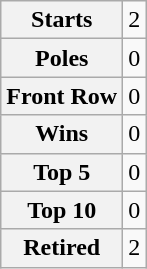<table class="wikitable" style="text-align:center">
<tr>
<th>Starts</th>
<td>2</td>
</tr>
<tr>
<th>Poles</th>
<td>0</td>
</tr>
<tr>
<th>Front Row</th>
<td>0</td>
</tr>
<tr>
<th>Wins</th>
<td>0</td>
</tr>
<tr>
<th>Top 5</th>
<td>0</td>
</tr>
<tr>
<th>Top 10</th>
<td>0</td>
</tr>
<tr>
<th>Retired</th>
<td>2</td>
</tr>
</table>
